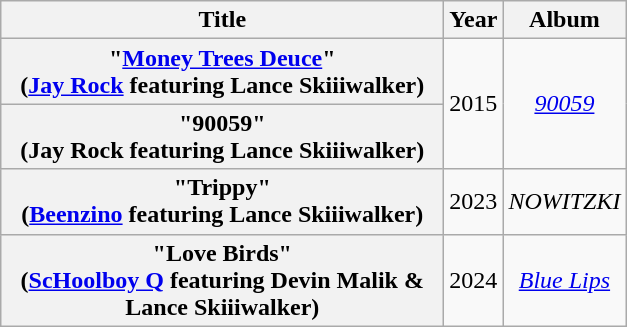<table class="wikitable plainrowheaders" style="text-align:center;">
<tr>
<th scope="col" style="width:18em;">Title</th>
<th scope="col" style="width:1em;">Year</th>
<th scope="col">Album</th>
</tr>
<tr>
<th scope="row">"<a href='#'>Money Trees Deuce</a>"<br><span>(<a href='#'>Jay Rock</a> featuring Lance Skiiiwalker)</span></th>
<td rowspan="2">2015</td>
<td rowspan="2"><em><a href='#'>90059</a></em></td>
</tr>
<tr>
<th scope="row">"90059"<br><span>(Jay Rock featuring Lance Skiiiwalker)</span></th>
</tr>
<tr>
<th scope="row">"Trippy"<br><span>(<a href='#'>Beenzino</a> featuring Lance Skiiiwalker)</span></th>
<td rowspan="1">2023</td>
<td rowspan="1"><em>NOWITZKI</em></td>
</tr>
<tr>
<th scope="row">"Love Birds"<br><span>(<a href='#'>ScHoolboy Q</a> featuring Devin Malik & Lance Skiiiwalker)</span></th>
<td rowspan="1">2024</td>
<td rowspan="1"><em><a href='#'>Blue Lips</a></em></td>
</tr>
</table>
